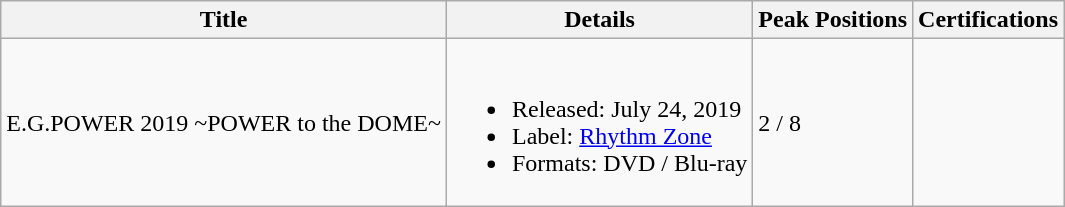<table class="wikitable">
<tr>
<th>Title</th>
<th>Details</th>
<th>Peak Positions</th>
<th>Certifications</th>
</tr>
<tr>
<td>E.G.POWER 2019 ~POWER to the DOME~</td>
<td><br><ul><li>Released: July 24, 2019</li><li>Label: <a href='#'>Rhythm Zone</a></li><li>Formats: DVD / Blu-ray</li></ul></td>
<td>2 / 8</td>
<td></td>
</tr>
</table>
